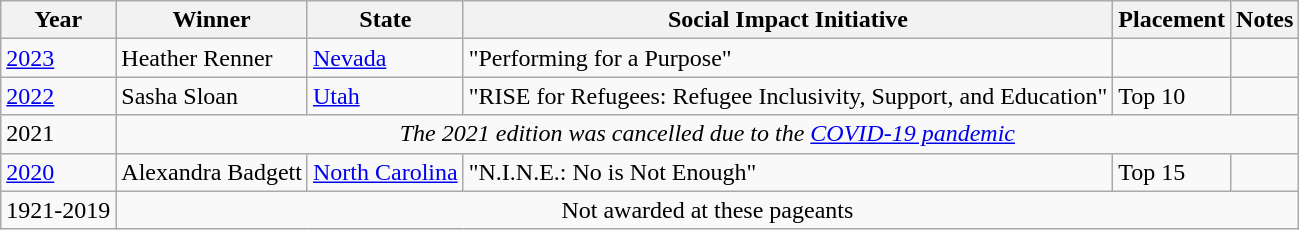<table class="wikitable">
<tr>
<th>Year</th>
<th>Winner</th>
<th>State</th>
<th>Social Impact Initiative</th>
<th>Placement</th>
<th>Notes</th>
</tr>
<tr>
<td><a href='#'>2023</a></td>
<td>Heather Renner</td>
<td><a href='#'>Nevada</a></td>
<td>"Performing for a Purpose"</td>
<td></td>
<td></td>
</tr>
<tr>
<td><a href='#'>2022</a></td>
<td>Sasha Sloan</td>
<td><a href='#'>Utah</a></td>
<td>"RISE for Refugees: Refugee Inclusivity, Support, and Education"</td>
<td>Top 10</td>
<td></td>
</tr>
<tr>
<td>2021</td>
<td colspan="5" style="text-align:center;"><em>The 2021 edition was cancelled due to the <a href='#'>COVID-19 pandemic</a></em></td>
</tr>
<tr>
<td><a href='#'>2020</a></td>
<td>Alexandra Badgett</td>
<td><a href='#'>North Carolina</a></td>
<td>"N.I.N.E.: No is Not Enough"</td>
<td>Top 15</td>
<td></td>
</tr>
<tr>
<td>1921-2019</td>
<td colspan="5" style="text-align:center;">Not awarded at these pageants</td>
</tr>
</table>
